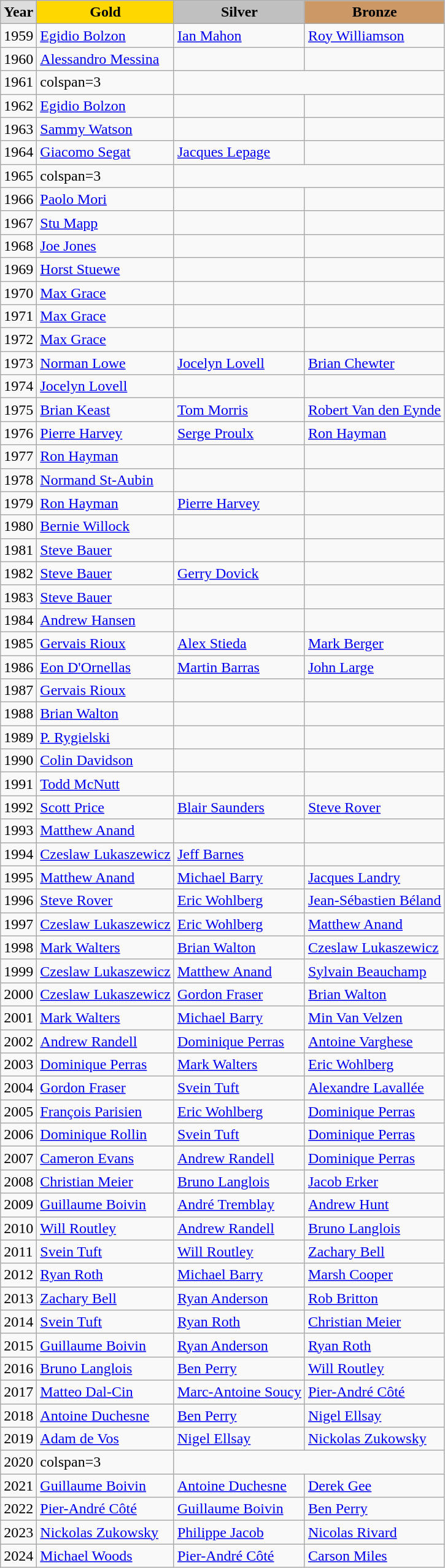<table class="wikitable">
<tr>
<th style="background:#DDDDDD;">Year</th>
<th style="background:gold;">Gold</th>
<th style="background:silver;">Silver</th>
<th style="background:#cc9966;">Bronze</th>
</tr>
<tr>
<td>1959</td>
<td><a href='#'>Egidio Bolzon</a></td>
<td><a href='#'>Ian Mahon</a></td>
<td><a href='#'>Roy Williamson</a></td>
</tr>
<tr>
<td>1960</td>
<td><a href='#'>Alessandro Messina</a></td>
<td></td>
<td></td>
</tr>
<tr>
<td>1961</td>
<td>colspan=3 </td>
</tr>
<tr>
<td>1962</td>
<td><a href='#'>Egidio Bolzon</a></td>
<td></td>
<td></td>
</tr>
<tr>
<td>1963</td>
<td><a href='#'>Sammy Watson</a></td>
<td></td>
<td></td>
</tr>
<tr>
<td>1964</td>
<td><a href='#'>Giacomo Segat</a></td>
<td><a href='#'>Jacques Lepage</a></td>
<td></td>
</tr>
<tr>
<td>1965</td>
<td>colspan=3 </td>
</tr>
<tr>
<td>1966</td>
<td><a href='#'>Paolo Mori</a></td>
<td></td>
<td></td>
</tr>
<tr>
<td>1967</td>
<td><a href='#'>Stu Mapp</a></td>
<td></td>
<td></td>
</tr>
<tr>
<td>1968</td>
<td><a href='#'>Joe Jones</a></td>
<td></td>
<td></td>
</tr>
<tr>
<td>1969</td>
<td><a href='#'>Horst Stuewe</a></td>
<td></td>
<td></td>
</tr>
<tr>
<td>1970</td>
<td><a href='#'>Max Grace</a></td>
<td></td>
<td></td>
</tr>
<tr>
<td>1971</td>
<td><a href='#'>Max Grace</a></td>
<td></td>
<td></td>
</tr>
<tr>
<td>1972</td>
<td><a href='#'>Max Grace</a></td>
<td></td>
<td></td>
</tr>
<tr>
<td>1973</td>
<td><a href='#'>Norman Lowe</a></td>
<td><a href='#'>Jocelyn Lovell</a></td>
<td><a href='#'>Brian Chewter</a></td>
</tr>
<tr>
<td>1974</td>
<td><a href='#'>Jocelyn Lovell</a></td>
<td></td>
<td></td>
</tr>
<tr>
<td>1975</td>
<td><a href='#'>Brian Keast</a></td>
<td><a href='#'>Tom Morris</a></td>
<td><a href='#'>Robert Van den Eynde</a></td>
</tr>
<tr>
<td>1976</td>
<td><a href='#'>Pierre Harvey</a></td>
<td><a href='#'>Serge Proulx</a></td>
<td><a href='#'>Ron Hayman</a></td>
</tr>
<tr>
<td>1977</td>
<td><a href='#'>Ron Hayman</a></td>
<td></td>
<td></td>
</tr>
<tr>
<td>1978</td>
<td><a href='#'>Normand St-Aubin</a></td>
<td></td>
<td></td>
</tr>
<tr>
<td>1979</td>
<td><a href='#'>Ron Hayman</a></td>
<td><a href='#'>Pierre Harvey</a></td>
<td></td>
</tr>
<tr>
<td>1980</td>
<td><a href='#'>Bernie Willock</a></td>
<td></td>
<td></td>
</tr>
<tr>
<td>1981</td>
<td><a href='#'>Steve Bauer</a></td>
<td></td>
<td></td>
</tr>
<tr>
<td>1982</td>
<td><a href='#'>Steve Bauer</a></td>
<td><a href='#'>Gerry Dovick</a></td>
<td></td>
</tr>
<tr>
<td>1983</td>
<td><a href='#'>Steve Bauer</a></td>
<td></td>
<td></td>
</tr>
<tr>
<td>1984</td>
<td><a href='#'>Andrew Hansen</a></td>
<td></td>
<td></td>
</tr>
<tr>
<td>1985</td>
<td><a href='#'>Gervais Rioux</a></td>
<td><a href='#'>Alex Stieda</a></td>
<td><a href='#'>Mark Berger</a></td>
</tr>
<tr>
<td>1986</td>
<td><a href='#'>Eon D'Ornellas</a></td>
<td><a href='#'>Martin Barras</a></td>
<td><a href='#'>John Large</a></td>
</tr>
<tr>
<td>1987</td>
<td><a href='#'>Gervais Rioux</a></td>
<td></td>
<td></td>
</tr>
<tr>
<td>1988</td>
<td><a href='#'>Brian Walton</a></td>
<td></td>
<td></td>
</tr>
<tr>
<td>1989</td>
<td><a href='#'>P. Rygielski</a></td>
<td></td>
<td></td>
</tr>
<tr>
<td>1990</td>
<td><a href='#'>Colin Davidson</a></td>
<td></td>
<td></td>
</tr>
<tr>
<td>1991</td>
<td><a href='#'>Todd McNutt</a></td>
<td></td>
<td></td>
</tr>
<tr>
<td>1992</td>
<td><a href='#'>Scott Price</a></td>
<td><a href='#'>Blair Saunders</a></td>
<td><a href='#'>Steve Rover</a></td>
</tr>
<tr>
<td>1993</td>
<td><a href='#'>Matthew Anand</a></td>
<td></td>
<td></td>
</tr>
<tr>
<td>1994</td>
<td><a href='#'>Czeslaw Lukaszewicz</a></td>
<td><a href='#'>Jeff Barnes</a></td>
<td></td>
</tr>
<tr>
<td>1995</td>
<td><a href='#'>Matthew Anand</a></td>
<td><a href='#'>Michael Barry</a></td>
<td><a href='#'>Jacques Landry</a></td>
</tr>
<tr>
<td>1996</td>
<td><a href='#'>Steve Rover</a></td>
<td><a href='#'>Eric Wohlberg</a></td>
<td><a href='#'>Jean-Sébastien Béland</a></td>
</tr>
<tr>
<td>1997</td>
<td><a href='#'>Czeslaw Lukaszewicz</a></td>
<td><a href='#'>Eric Wohlberg</a></td>
<td><a href='#'>Matthew Anand</a></td>
</tr>
<tr>
<td>1998</td>
<td><a href='#'>Mark Walters</a></td>
<td><a href='#'>Brian Walton</a></td>
<td><a href='#'>Czeslaw Lukaszewicz</a></td>
</tr>
<tr>
<td>1999</td>
<td><a href='#'>Czeslaw Lukaszewicz</a></td>
<td><a href='#'>Matthew Anand</a></td>
<td><a href='#'>Sylvain Beauchamp</a></td>
</tr>
<tr>
<td>2000</td>
<td><a href='#'>Czeslaw Lukaszewicz</a></td>
<td><a href='#'>Gordon Fraser</a></td>
<td><a href='#'>Brian Walton</a></td>
</tr>
<tr>
<td>2001</td>
<td><a href='#'>Mark Walters</a></td>
<td><a href='#'>Michael Barry</a></td>
<td><a href='#'>Min Van Velzen</a></td>
</tr>
<tr>
<td>2002</td>
<td><a href='#'>Andrew Randell</a></td>
<td><a href='#'>Dominique Perras</a></td>
<td><a href='#'>Antoine Varghese</a></td>
</tr>
<tr>
<td>2003</td>
<td><a href='#'>Dominique Perras</a></td>
<td><a href='#'>Mark Walters</a></td>
<td><a href='#'>Eric Wohlberg</a></td>
</tr>
<tr>
<td>2004</td>
<td><a href='#'>Gordon Fraser</a></td>
<td><a href='#'>Svein Tuft</a></td>
<td><a href='#'>Alexandre Lavallée</a></td>
</tr>
<tr>
<td>2005</td>
<td><a href='#'>François Parisien</a></td>
<td><a href='#'>Eric Wohlberg</a></td>
<td><a href='#'>Dominique Perras</a></td>
</tr>
<tr>
<td>2006</td>
<td><a href='#'>Dominique Rollin</a></td>
<td><a href='#'>Svein Tuft</a></td>
<td><a href='#'>Dominique Perras</a></td>
</tr>
<tr>
<td>2007</td>
<td><a href='#'>Cameron Evans</a></td>
<td><a href='#'>Andrew Randell</a></td>
<td><a href='#'>Dominique Perras</a></td>
</tr>
<tr>
<td>2008</td>
<td><a href='#'>Christian Meier</a></td>
<td><a href='#'>Bruno Langlois</a></td>
<td><a href='#'>Jacob Erker</a></td>
</tr>
<tr>
<td>2009</td>
<td><a href='#'>Guillaume Boivin</a></td>
<td><a href='#'>André Tremblay</a></td>
<td><a href='#'>Andrew Hunt</a></td>
</tr>
<tr>
<td>2010</td>
<td><a href='#'>Will Routley</a></td>
<td><a href='#'>Andrew Randell</a></td>
<td><a href='#'>Bruno Langlois</a></td>
</tr>
<tr>
<td>2011</td>
<td><a href='#'>Svein Tuft</a></td>
<td><a href='#'>Will Routley</a></td>
<td><a href='#'>Zachary Bell</a></td>
</tr>
<tr>
<td>2012</td>
<td><a href='#'>Ryan Roth</a></td>
<td><a href='#'>Michael Barry</a></td>
<td><a href='#'>Marsh Cooper</a></td>
</tr>
<tr>
<td>2013</td>
<td><a href='#'>Zachary Bell</a></td>
<td><a href='#'>Ryan Anderson</a></td>
<td><a href='#'>Rob Britton</a></td>
</tr>
<tr>
<td>2014</td>
<td><a href='#'>Svein Tuft</a></td>
<td><a href='#'>Ryan Roth</a></td>
<td><a href='#'>Christian Meier</a></td>
</tr>
<tr>
<td>2015</td>
<td><a href='#'>Guillaume Boivin</a></td>
<td><a href='#'>Ryan Anderson</a></td>
<td><a href='#'>Ryan Roth</a></td>
</tr>
<tr>
<td>2016</td>
<td><a href='#'>Bruno Langlois</a></td>
<td><a href='#'>Ben Perry</a></td>
<td><a href='#'>Will Routley</a></td>
</tr>
<tr>
<td>2017</td>
<td><a href='#'>Matteo Dal-Cin</a></td>
<td><a href='#'>Marc-Antoine Soucy</a></td>
<td><a href='#'>Pier-André Côté</a></td>
</tr>
<tr>
<td>2018</td>
<td><a href='#'>Antoine Duchesne</a></td>
<td><a href='#'>Ben Perry</a></td>
<td><a href='#'>Nigel Ellsay</a></td>
</tr>
<tr>
<td>2019</td>
<td><a href='#'>Adam de Vos</a></td>
<td><a href='#'>Nigel Ellsay</a></td>
<td><a href='#'>Nickolas Zukowsky</a></td>
</tr>
<tr>
<td>2020</td>
<td>colspan=3 </td>
</tr>
<tr>
<td>2021</td>
<td><a href='#'>Guillaume Boivin</a></td>
<td><a href='#'>Antoine Duchesne</a></td>
<td><a href='#'>Derek Gee</a></td>
</tr>
<tr>
<td>2022</td>
<td><a href='#'>Pier-André Côté</a></td>
<td><a href='#'>Guillaume Boivin</a></td>
<td><a href='#'>Ben Perry</a></td>
</tr>
<tr>
<td>2023</td>
<td><a href='#'>Nickolas Zukowsky</a></td>
<td><a href='#'>Philippe Jacob</a></td>
<td><a href='#'>Nicolas Rivard</a></td>
</tr>
<tr>
<td>2024</td>
<td><a href='#'>Michael Woods</a></td>
<td><a href='#'>Pier-André Côté</a></td>
<td><a href='#'>Carson Miles</a></td>
</tr>
</table>
